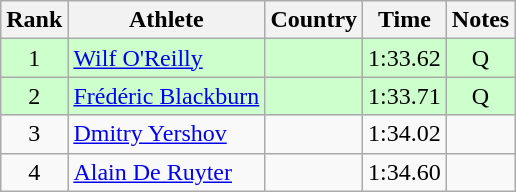<table class="wikitable" style="text-align:center">
<tr>
<th>Rank</th>
<th>Athlete</th>
<th>Country</th>
<th>Time</th>
<th>Notes</th>
</tr>
<tr bgcolor=ccffcc>
<td>1</td>
<td align=left><a href='#'>Wilf O'Reilly</a></td>
<td align=left></td>
<td>1:33.62</td>
<td>Q</td>
</tr>
<tr bgcolor=ccffcc>
<td>2</td>
<td align=left><a href='#'>Frédéric Blackburn</a></td>
<td align=left></td>
<td>1:33.71</td>
<td>Q</td>
</tr>
<tr>
<td>3</td>
<td align=left><a href='#'>Dmitry Yershov</a></td>
<td align=left></td>
<td>1:34.02</td>
<td></td>
</tr>
<tr>
<td>4</td>
<td align=left><a href='#'>Alain De Ruyter</a></td>
<td align=left></td>
<td>1:34.60</td>
<td></td>
</tr>
</table>
